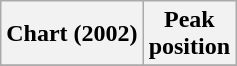<table class="wikitable plainrowheaders" style="text-align:center">
<tr>
<th scope="col">Chart (2002)</th>
<th scope="col">Peak<br>position</th>
</tr>
<tr>
</tr>
</table>
